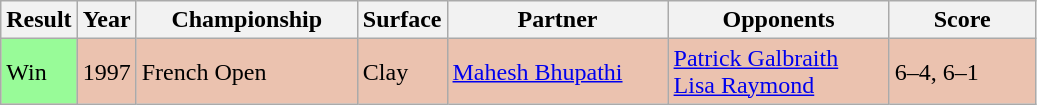<table class="sortable wikitable">
<tr>
<th style="width:40px">Result</th>
<th style="width:30px">Year</th>
<th style="width:140px">Championship</th>
<th style="width:50px">Surface</th>
<th style="width:140px">Partner</th>
<th style="width:140px">Opponents</th>
<th style="width:90px"  class="unsortable">Score</th>
</tr>
<tr style="background:#ebc2af;">
<td style="background:#98fb98;">Win</td>
<td>1997</td>
<td>French Open</td>
<td>Clay</td>
<td> <a href='#'>Mahesh Bhupathi</a></td>
<td> <a href='#'>Patrick Galbraith</a><br> <a href='#'>Lisa Raymond</a></td>
<td>6–4, 6–1</td>
</tr>
</table>
